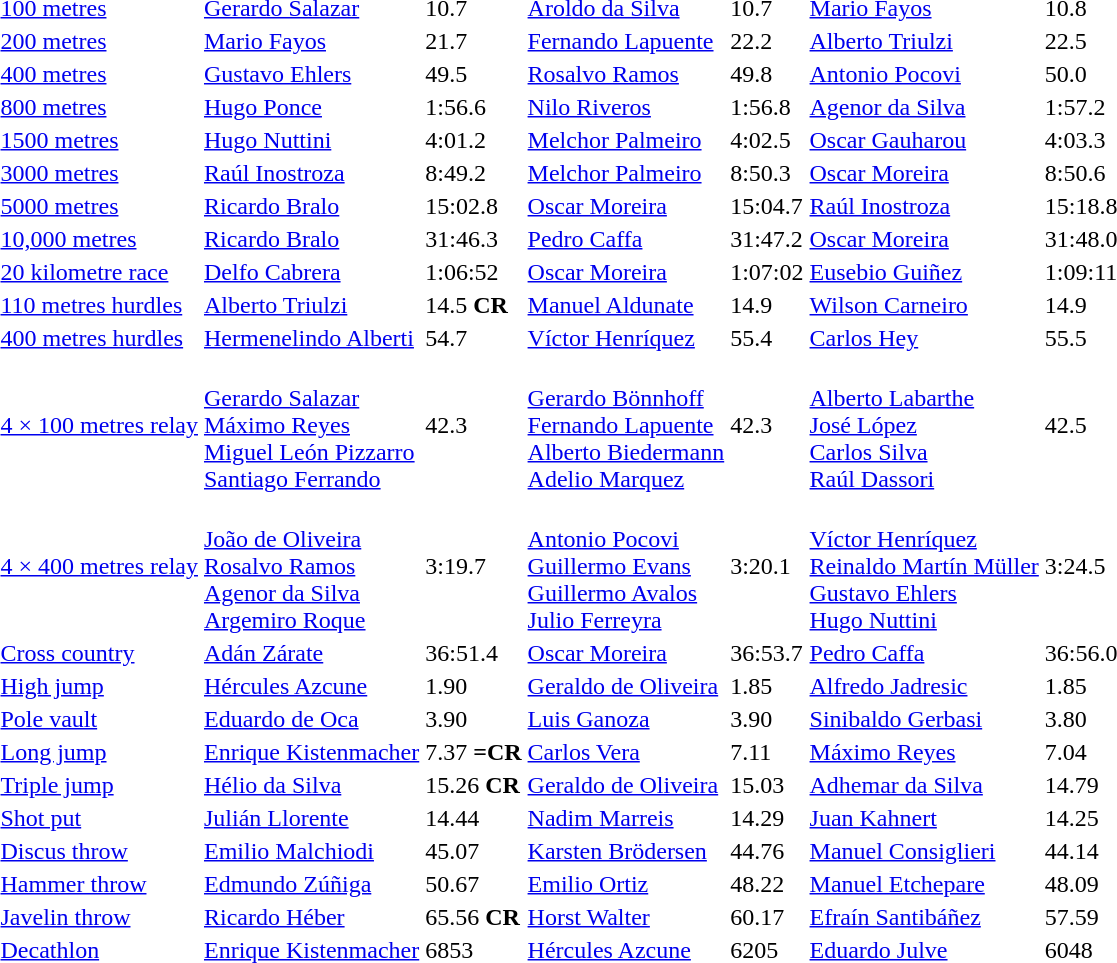<table>
<tr>
<td><a href='#'>100 metres</a></td>
<td><a href='#'>Gerardo Salazar</a><br> </td>
<td>10.7</td>
<td><a href='#'>Aroldo da Silva</a><br> </td>
<td>10.7</td>
<td><a href='#'>Mario Fayos</a><br> </td>
<td>10.8</td>
</tr>
<tr>
<td><a href='#'>200 metres</a></td>
<td><a href='#'>Mario Fayos</a><br> </td>
<td>21.7</td>
<td><a href='#'>Fernando Lapuente</a><br> </td>
<td>22.2</td>
<td><a href='#'>Alberto Triulzi</a><br> </td>
<td>22.5</td>
</tr>
<tr>
<td><a href='#'>400 metres</a></td>
<td><a href='#'>Gustavo Ehlers</a><br> </td>
<td>49.5</td>
<td><a href='#'>Rosalvo Ramos</a><br> </td>
<td>49.8</td>
<td><a href='#'>Antonio Pocovi</a><br> </td>
<td>50.0</td>
</tr>
<tr>
<td><a href='#'>800 metres</a></td>
<td><a href='#'>Hugo Ponce</a><br> </td>
<td>1:56.6</td>
<td><a href='#'>Nilo Riveros</a><br> </td>
<td>1:56.8</td>
<td><a href='#'>Agenor da Silva</a><br> </td>
<td>1:57.2</td>
</tr>
<tr>
<td><a href='#'>1500 metres</a></td>
<td><a href='#'>Hugo Nuttini</a><br> </td>
<td>4:01.2</td>
<td><a href='#'>Melchor Palmeiro</a><br> </td>
<td>4:02.5</td>
<td><a href='#'>Oscar Gauharou</a><br> </td>
<td>4:03.3</td>
</tr>
<tr>
<td><a href='#'>3000 metres</a></td>
<td><a href='#'>Raúl Inostroza</a><br> </td>
<td>8:49.2</td>
<td><a href='#'>Melchor Palmeiro</a><br> </td>
<td>8:50.3</td>
<td><a href='#'>Oscar Moreira</a><br> </td>
<td>8:50.6</td>
</tr>
<tr>
<td><a href='#'>5000 metres</a></td>
<td><a href='#'>Ricardo Bralo</a><br> </td>
<td>15:02.8</td>
<td><a href='#'>Oscar Moreira</a><br> </td>
<td>15:04.7</td>
<td><a href='#'>Raúl Inostroza</a><br> </td>
<td>15:18.8</td>
</tr>
<tr>
<td><a href='#'>10,000 metres</a></td>
<td><a href='#'>Ricardo Bralo</a><br> </td>
<td>31:46.3</td>
<td><a href='#'>Pedro Caffa</a><br> </td>
<td>31:47.2</td>
<td><a href='#'>Oscar Moreira</a><br> </td>
<td>31:48.0</td>
</tr>
<tr>
<td><a href='#'>20 kilometre race</a></td>
<td><a href='#'>Delfo Cabrera</a><br> </td>
<td>1:06:52</td>
<td><a href='#'>Oscar Moreira</a><br> </td>
<td>1:07:02</td>
<td><a href='#'>Eusebio Guiñez</a><br> </td>
<td>1:09:11</td>
</tr>
<tr>
<td><a href='#'>110 metres hurdles</a></td>
<td><a href='#'>Alberto Triulzi</a><br> </td>
<td>14.5 <strong>CR</strong></td>
<td><a href='#'>Manuel Aldunate</a><br> </td>
<td>14.9</td>
<td><a href='#'>Wilson Carneiro</a><br> </td>
<td>14.9</td>
</tr>
<tr>
<td><a href='#'>400 metres hurdles</a></td>
<td><a href='#'>Hermenelindo Alberti</a><br> </td>
<td>54.7</td>
<td><a href='#'>Víctor Henríquez</a><br> </td>
<td>55.4</td>
<td><a href='#'>Carlos Hey</a><br> </td>
<td>55.5</td>
</tr>
<tr>
<td><a href='#'>4 × 100 metres relay</a></td>
<td><br><a href='#'>Gerardo Salazar</a><br><a href='#'>Máximo Reyes</a><br><a href='#'>Miguel León Pizzarro</a><br><a href='#'>Santiago Ferrando</a></td>
<td>42.3</td>
<td><br><a href='#'>Gerardo Bönnhoff</a><br><a href='#'>Fernando Lapuente</a><br><a href='#'>Alberto Biedermann</a><br><a href='#'>Adelio Marquez</a></td>
<td>42.3</td>
<td><br><a href='#'>Alberto Labarthe</a><br><a href='#'>José López</a><br><a href='#'>Carlos Silva</a><br><a href='#'>Raúl Dassori</a></td>
<td>42.5</td>
</tr>
<tr>
<td><a href='#'>4 × 400 metres relay</a></td>
<td><br><a href='#'>João de Oliveira</a><br><a href='#'>Rosalvo Ramos</a><br><a href='#'>Agenor da Silva</a><br><a href='#'>Argemiro Roque</a></td>
<td>3:19.7</td>
<td><br><a href='#'>Antonio Pocovi</a><br><a href='#'>Guillermo Evans</a><br><a href='#'>Guillermo Avalos</a><br><a href='#'>Julio Ferreyra</a></td>
<td>3:20.1</td>
<td><br><a href='#'>Víctor Henríquez</a><br><a href='#'>Reinaldo Martín Müller</a><br><a href='#'>Gustavo Ehlers</a><br><a href='#'>Hugo Nuttini</a></td>
<td>3:24.5</td>
</tr>
<tr>
<td><a href='#'>Cross country</a></td>
<td><a href='#'>Adán Zárate</a><br> </td>
<td>36:51.4</td>
<td><a href='#'>Oscar Moreira</a><br> </td>
<td>36:53.7</td>
<td><a href='#'>Pedro Caffa</a><br> </td>
<td>36:56.0</td>
</tr>
<tr>
<td><a href='#'>High jump</a></td>
<td><a href='#'>Hércules Azcune</a><br> </td>
<td>1.90</td>
<td><a href='#'>Geraldo de Oliveira</a><br> </td>
<td>1.85</td>
<td><a href='#'>Alfredo Jadresic</a><br> </td>
<td>1.85</td>
</tr>
<tr>
<td><a href='#'>Pole vault</a></td>
<td><a href='#'>Eduardo de Oca</a><br> </td>
<td>3.90</td>
<td><a href='#'>Luis Ganoza</a><br> </td>
<td>3.90</td>
<td><a href='#'>Sinibaldo Gerbasi</a><br> </td>
<td>3.80</td>
</tr>
<tr>
<td><a href='#'>Long jump</a></td>
<td><a href='#'>Enrique Kistenmacher</a><br> </td>
<td>7.37 <strong>=CR</strong></td>
<td><a href='#'>Carlos Vera</a><br> </td>
<td>7.11</td>
<td><a href='#'>Máximo Reyes</a><br> </td>
<td>7.04</td>
</tr>
<tr>
<td><a href='#'>Triple jump</a></td>
<td><a href='#'>Hélio da Silva</a><br> </td>
<td>15.26 <strong>CR</strong></td>
<td><a href='#'>Geraldo de Oliveira</a><br> </td>
<td>15.03</td>
<td><a href='#'>Adhemar da Silva</a><br> </td>
<td>14.79</td>
</tr>
<tr>
<td><a href='#'>Shot put</a></td>
<td><a href='#'>Julián Llorente</a><br> </td>
<td>14.44</td>
<td><a href='#'>Nadim Marreis</a><br> </td>
<td>14.29</td>
<td><a href='#'>Juan Kahnert</a><br> </td>
<td>14.25</td>
</tr>
<tr>
<td><a href='#'>Discus throw</a></td>
<td><a href='#'>Emilio Malchiodi</a><br> </td>
<td>45.07</td>
<td><a href='#'>Karsten Brödersen</a><br> </td>
<td>44.76</td>
<td><a href='#'>Manuel Consiglieri</a><br> </td>
<td>44.14</td>
</tr>
<tr>
<td><a href='#'>Hammer throw</a></td>
<td><a href='#'>Edmundo Zúñiga</a><br> </td>
<td>50.67</td>
<td><a href='#'>Emilio Ortiz</a><br> </td>
<td>48.22</td>
<td><a href='#'>Manuel Etchepare</a><br> </td>
<td>48.09</td>
</tr>
<tr>
<td><a href='#'>Javelin throw</a></td>
<td><a href='#'>Ricardo Héber</a><br> </td>
<td>65.56 <strong>CR</strong></td>
<td><a href='#'>Horst Walter</a><br> </td>
<td>60.17</td>
<td><a href='#'>Efraín Santibáñez</a><br> </td>
<td>57.59</td>
</tr>
<tr>
<td><a href='#'>Decathlon</a></td>
<td><a href='#'>Enrique Kistenmacher</a><br> </td>
<td>6853</td>
<td><a href='#'>Hércules Azcune</a><br> </td>
<td>6205</td>
<td><a href='#'>Eduardo Julve</a><br> </td>
<td>6048</td>
</tr>
</table>
